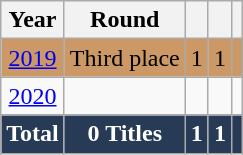<table class="wikitable" style="text-align:center;">
<tr>
<th>Year</th>
<th>Round</th>
<th></th>
<th></th>
<th></th>
</tr>
<tr bgcolor=#cc9966>
<td> <a href='#'>2019</a></td>
<td>Third place</td>
<td>1</td>
<td>1</td>
<td></td>
</tr>
<tr>
<td> <a href='#'>2020</a></td>
<td></td>
<td></td>
<td></td>
<td></td>
</tr>
<tr style="color:white;">
<th style="background:#273B56;">Total</th>
<th style="background:#273B56;">0 Titles</th>
<th style="background:#273B56;">1</th>
<th style="background:#273B56;">1</th>
<th style="background:#273B56;"></th>
</tr>
</table>
